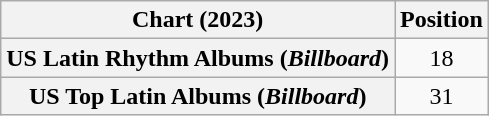<table class="wikitable sortable plainrowheaders" style="text-align:center">
<tr>
<th scope="col">Chart (2023)</th>
<th scope="col">Position</th>
</tr>
<tr>
<th scope="row">US Latin Rhythm Albums (<em>Billboard</em>)</th>
<td>18</td>
</tr>
<tr>
<th scope="row">US Top Latin Albums (<em>Billboard</em>)</th>
<td>31</td>
</tr>
</table>
